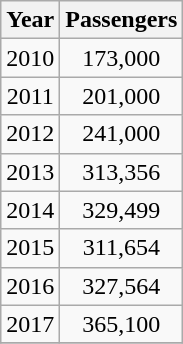<table class="wikitable" style="text-align:center">
<tr>
<th>Year</th>
<th>Passengers</th>
</tr>
<tr>
<td>2010</td>
<td>173,000 </td>
</tr>
<tr>
<td>2011</td>
<td>201,000 </td>
</tr>
<tr>
<td>2012</td>
<td>241,000 </td>
</tr>
<tr>
<td>2013</td>
<td>313,356 </td>
</tr>
<tr>
<td>2014</td>
<td>329,499 </td>
</tr>
<tr>
<td>2015</td>
<td>311,654 </td>
</tr>
<tr>
<td>2016</td>
<td>327,564 </td>
</tr>
<tr>
<td>2017</td>
<td>365,100 </td>
</tr>
<tr>
</tr>
</table>
